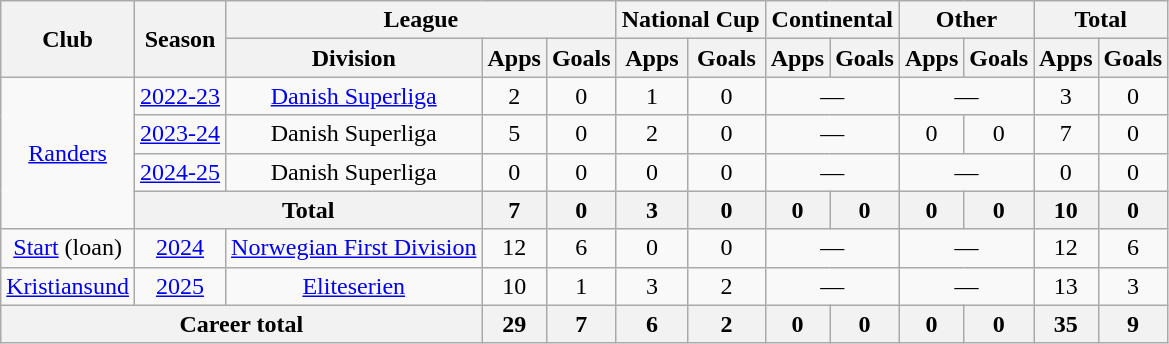<table class="wikitable" style="text-align:center">
<tr>
<th rowspan="2">Club</th>
<th rowspan="2">Season</th>
<th colspan="3">League</th>
<th colspan="2">National Cup</th>
<th colspan="2">Continental</th>
<th colspan="2">Other</th>
<th colspan="2">Total</th>
</tr>
<tr>
<th>Division</th>
<th>Apps</th>
<th>Goals</th>
<th>Apps</th>
<th>Goals</th>
<th>Apps</th>
<th>Goals</th>
<th>Apps</th>
<th>Goals</th>
<th>Apps</th>
<th>Goals</th>
</tr>
<tr>
<td rowspan="4"><a href='#'>Randers</a></td>
<td><a href='#'>2022-23</a></td>
<td><a href='#'>Danish Superliga</a></td>
<td>2</td>
<td>0</td>
<td>1</td>
<td>0</td>
<td colspan="2">—</td>
<td colspan="2">—</td>
<td>3</td>
<td>0</td>
</tr>
<tr>
<td><a href='#'>2023-24</a></td>
<td>Danish Superliga</td>
<td>5</td>
<td>0</td>
<td>2</td>
<td>0</td>
<td colspan="2">—</td>
<td>0</td>
<td>0</td>
<td>7</td>
<td>0</td>
</tr>
<tr>
<td><a href='#'>2024-25</a></td>
<td>Danish Superliga</td>
<td>0</td>
<td>0</td>
<td>0</td>
<td>0</td>
<td colspan="2">—</td>
<td colspan="2">—</td>
<td>0</td>
<td>0</td>
</tr>
<tr>
<th colspan="2">Total</th>
<th>7</th>
<th>0</th>
<th>3</th>
<th>0</th>
<th>0</th>
<th>0</th>
<th>0</th>
<th>0</th>
<th>10</th>
<th>0</th>
</tr>
<tr>
<td><a href='#'>Start</a> (loan)</td>
<td><a href='#'>2024</a></td>
<td><a href='#'>Norwegian First Division</a></td>
<td>12</td>
<td>6</td>
<td>0</td>
<td>0</td>
<td colspan="2">—</td>
<td colspan="2">—</td>
<td>12</td>
<td>6</td>
</tr>
<tr>
<td><a href='#'>Kristiansund</a></td>
<td><a href='#'>2025</a></td>
<td><a href='#'>Eliteserien</a></td>
<td>10</td>
<td>1</td>
<td>3</td>
<td>2</td>
<td colspan="2">—</td>
<td colspan="2">—</td>
<td>13</td>
<td>3</td>
</tr>
<tr>
<th colspan="3">Career total</th>
<th>29</th>
<th>7</th>
<th>6</th>
<th>2</th>
<th>0</th>
<th>0</th>
<th>0</th>
<th>0</th>
<th>35</th>
<th>9</th>
</tr>
</table>
